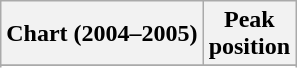<table class="wikitable sortable plainrowheaders" style="text-align:center">
<tr>
<th scope="col">Chart (2004–2005)</th>
<th scope="col">Peak<br>position</th>
</tr>
<tr>
</tr>
<tr>
</tr>
<tr>
</tr>
<tr>
</tr>
</table>
